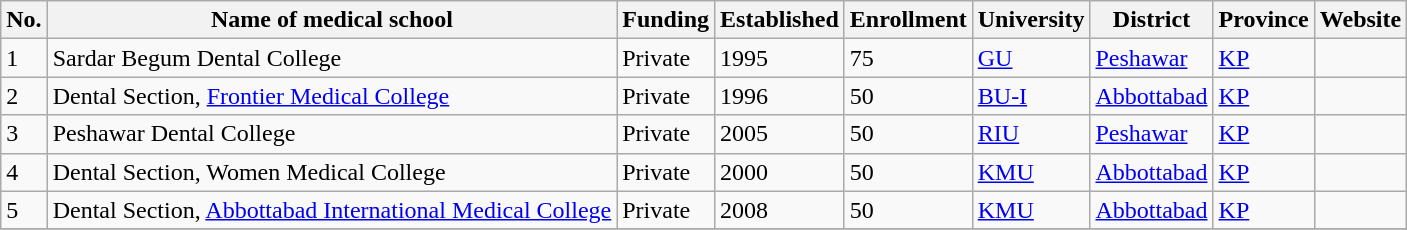<table class="wikitable sortable">
<tr>
<th>No.</th>
<th>Name of medical school</th>
<th>Funding</th>
<th>Established</th>
<th>Enrollment</th>
<th>University</th>
<th>District</th>
<th>Province</th>
<th>Website</th>
</tr>
<tr>
<td>1</td>
<td>Sardar Begum Dental College</td>
<td>Private</td>
<td>1995</td>
<td>75</td>
<td><a href='#'>GU</a></td>
<td><a href='#'>Peshawar</a></td>
<td><a href='#'>KP</a></td>
<td></td>
</tr>
<tr>
<td>2</td>
<td>Dental Section, <a href='#'>Frontier Medical College</a></td>
<td>Private</td>
<td>1996</td>
<td>50</td>
<td><a href='#'>BU-I</a></td>
<td><a href='#'>Abbottabad</a></td>
<td><a href='#'>KP</a></td>
<td></td>
</tr>
<tr>
<td>3</td>
<td>Peshawar Dental College</td>
<td>Private</td>
<td>2005</td>
<td>50</td>
<td><a href='#'>RIU</a></td>
<td><a href='#'>Peshawar</a></td>
<td><a href='#'>KP</a></td>
<td></td>
</tr>
<tr>
<td>4</td>
<td>Dental Section, Women Medical College</td>
<td>Private</td>
<td>2000</td>
<td>50</td>
<td><a href='#'>KMU</a></td>
<td><a href='#'>Abbottabad</a></td>
<td><a href='#'>KP</a></td>
<td></td>
</tr>
<tr>
<td>5</td>
<td>Dental Section, <a href='#'>Abbottabad International Medical College</a></td>
<td>Private</td>
<td>2008</td>
<td>50</td>
<td><a href='#'>KMU</a></td>
<td><a href='#'>Abbottabad</a></td>
<td><a href='#'>KP</a></td>
<td></td>
</tr>
<tr>
</tr>
</table>
